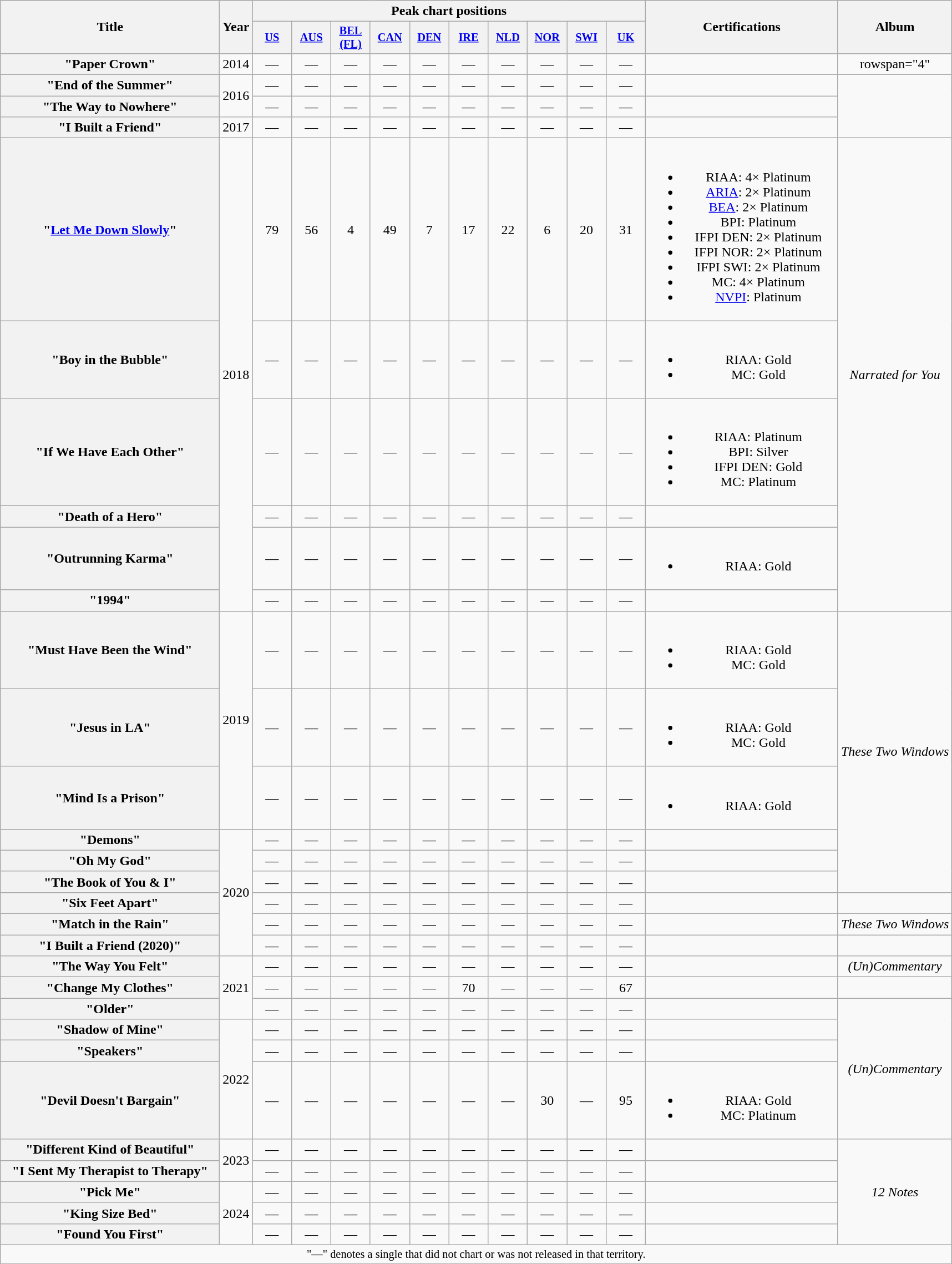<table class="wikitable plainrowheaders" style="text-align:center">
<tr>
<th scope="col" rowspan="2" style="width:16em;">Title</th>
<th scope="col" rowspan="2" style="width:1em;">Year</th>
<th scope="col" colspan="10">Peak chart positions</th>
<th scope="col" rowspan="2" style="width:14em;">Certifications</th>
<th scope="col" rowspan="2">Album</th>
</tr>
<tr>
<th scope="col" style="width:3em;font-size:85%;"><a href='#'>US</a><br></th>
<th scope="col" style="width:3em;font-size:85%;"><a href='#'>AUS</a><br></th>
<th scope="col" style="width:3em;font-size:85%;"><a href='#'>BEL<br>(FL)</a><br></th>
<th scope="col" style="width:3em;font-size:85%;"><a href='#'>CAN</a><br></th>
<th scope="col" style="width:3em;font-size:85%;"><a href='#'>DEN</a><br></th>
<th scope="col" style="width:3em;font-size:85%;"><a href='#'>IRE</a><br></th>
<th scope="col" style="width:3em;font-size:85%;"><a href='#'>NLD</a><br></th>
<th scope="col" style="width:3em;font-size:85%;"><a href='#'>NOR</a><br></th>
<th scope="col" style="width:3em;font-size:85%;"><a href='#'>SWI</a><br></th>
<th scope="col" style="width:3em;font-size:85%;"><a href='#'>UK</a><br></th>
</tr>
<tr>
<th scope="row">"Paper Crown"</th>
<td>2014</td>
<td>—</td>
<td>—</td>
<td>—</td>
<td>—</td>
<td>—</td>
<td>—</td>
<td>—</td>
<td>—</td>
<td>—</td>
<td>—</td>
<td></td>
<td>rowspan="4" </td>
</tr>
<tr>
<th scope="row">"End of the Summer"</th>
<td rowspan="2">2016</td>
<td>—</td>
<td>—</td>
<td>—</td>
<td>—</td>
<td>—</td>
<td>—</td>
<td>—</td>
<td>—</td>
<td>—</td>
<td>—</td>
<td></td>
</tr>
<tr>
<th scope="row">"The Way to Nowhere"</th>
<td>—</td>
<td>—</td>
<td>—</td>
<td>—</td>
<td>—</td>
<td>—</td>
<td>—</td>
<td>—</td>
<td>—</td>
<td>—</td>
<td></td>
</tr>
<tr>
<th scope="row">"I Built a Friend"</th>
<td>2017</td>
<td>—</td>
<td>—</td>
<td>—</td>
<td>—</td>
<td>—</td>
<td>—</td>
<td>—</td>
<td>—</td>
<td>—</td>
<td>—</td>
<td></td>
</tr>
<tr>
<th scope="row">"<a href='#'>Let Me Down Slowly</a>"<br></th>
<td rowspan="6">2018</td>
<td>79</td>
<td>56</td>
<td>4</td>
<td>49</td>
<td>7</td>
<td>17</td>
<td>22</td>
<td>6</td>
<td>20</td>
<td>31</td>
<td><br><ul><li>RIAA: 4× Platinum</li><li><a href='#'>ARIA</a>: 2× Platinum</li><li><a href='#'>BEA</a>: 2× Platinum</li><li>BPI: Platinum</li><li>IFPI DEN: 2× Platinum</li><li>IFPI NOR: 2× Platinum</li><li>IFPI SWI: 2× Platinum</li><li>MC: 4× Platinum</li><li><a href='#'>NVPI</a>: Platinum</li></ul></td>
<td rowspan="6"><em>Narrated for You</em></td>
</tr>
<tr>
<th scope="row">"Boy in the Bubble"</th>
<td>—</td>
<td>—</td>
<td>—</td>
<td>—</td>
<td>—</td>
<td>—</td>
<td>—</td>
<td>—</td>
<td>—</td>
<td>—</td>
<td><br><ul><li>RIAA: Gold</li><li>MC: Gold</li></ul></td>
</tr>
<tr>
<th scope="row">"If We Have Each Other"</th>
<td>—</td>
<td>—</td>
<td>—</td>
<td>—</td>
<td>—</td>
<td>—</td>
<td>—</td>
<td>—</td>
<td>—</td>
<td>—</td>
<td><br><ul><li>RIAA: Platinum</li><li>BPI: Silver</li><li>IFPI DEN: Gold</li><li>MC: Platinum</li></ul></td>
</tr>
<tr>
<th scope="row">"Death of a Hero"</th>
<td>—</td>
<td>—</td>
<td>—</td>
<td>—</td>
<td>—</td>
<td>—</td>
<td>—</td>
<td>—</td>
<td>—</td>
<td>—</td>
<td></td>
</tr>
<tr>
<th scope="row">"Outrunning Karma"</th>
<td>—</td>
<td>—</td>
<td>—</td>
<td>—</td>
<td>—</td>
<td>—</td>
<td>—</td>
<td>—</td>
<td>—</td>
<td>—</td>
<td><br><ul><li>RIAA: Gold</li></ul></td>
</tr>
<tr>
<th scope="row">"1994"</th>
<td>—</td>
<td>—</td>
<td>—</td>
<td>—</td>
<td>—</td>
<td>—</td>
<td>—</td>
<td>—</td>
<td>—</td>
<td>—</td>
<td></td>
</tr>
<tr>
<th scope="row">"Must Have Been the Wind"</th>
<td rowspan="3">2019</td>
<td>—</td>
<td>—</td>
<td>—</td>
<td>—</td>
<td>—</td>
<td>—</td>
<td>—</td>
<td>—</td>
<td>—</td>
<td>—</td>
<td><br><ul><li>RIAA: Gold</li><li>MC: Gold</li></ul></td>
<td rowspan="6"><em>These Two Windows</em></td>
</tr>
<tr>
<th scope="row">"Jesus in LA"</th>
<td>—</td>
<td>—</td>
<td>—</td>
<td>—</td>
<td>—</td>
<td>—</td>
<td>—</td>
<td>—</td>
<td>—</td>
<td>—</td>
<td><br><ul><li>RIAA: Gold</li><li>MC: Gold</li></ul></td>
</tr>
<tr>
<th scope="row">"Mind Is a Prison"</th>
<td>—</td>
<td>—</td>
<td>—</td>
<td>—</td>
<td>—</td>
<td>—</td>
<td>—</td>
<td>—</td>
<td>—</td>
<td>—</td>
<td><br><ul><li>RIAA: Gold</li></ul></td>
</tr>
<tr>
<th scope=row>"Demons"</th>
<td rowspan="6">2020</td>
<td>—</td>
<td>—</td>
<td>—</td>
<td>—</td>
<td>—</td>
<td>—</td>
<td>—</td>
<td>—</td>
<td>—</td>
<td>—</td>
<td></td>
</tr>
<tr>
<th scope=row>"Oh My God"</th>
<td>—</td>
<td>—</td>
<td>—</td>
<td>—</td>
<td>—</td>
<td>—</td>
<td>—</td>
<td>—</td>
<td>—</td>
<td>—</td>
<td></td>
</tr>
<tr>
<th scope=row>"The Book of You & I"</th>
<td>—</td>
<td>—</td>
<td>—</td>
<td>—</td>
<td>—</td>
<td>—</td>
<td>—</td>
<td>—</td>
<td>—</td>
<td>—</td>
<td></td>
</tr>
<tr>
<th scope=row>"Six Feet Apart"</th>
<td>—</td>
<td>—</td>
<td>—</td>
<td>—</td>
<td>—</td>
<td>—</td>
<td>—</td>
<td>—</td>
<td>—</td>
<td>—</td>
<td></td>
<td></td>
</tr>
<tr>
<th scope=row>"Match in the Rain"</th>
<td>—</td>
<td>—</td>
<td>—</td>
<td>—</td>
<td>—</td>
<td>—</td>
<td>—</td>
<td>—</td>
<td>—</td>
<td>—</td>
<td></td>
<td><em>These Two Windows</em></td>
</tr>
<tr>
<th scope=row>"I Built a Friend (2020)"</th>
<td>—</td>
<td>—</td>
<td>—</td>
<td>—</td>
<td>—</td>
<td>—</td>
<td>—</td>
<td>—</td>
<td>—</td>
<td>—</td>
<td></td>
<td></td>
</tr>
<tr>
<th scope="row">"The Way You Felt"</th>
<td rowspan="3">2021</td>
<td>—</td>
<td>—</td>
<td>—</td>
<td>—</td>
<td>—</td>
<td>—</td>
<td>—</td>
<td>—</td>
<td>—</td>
<td>—</td>
<td></td>
<td><em>(Un)Commentary</em></td>
</tr>
<tr>
<th scope="row">"Change My Clothes"<br></th>
<td>—</td>
<td>—</td>
<td>—</td>
<td>—</td>
<td>—</td>
<td>70</td>
<td>—</td>
<td>—</td>
<td>—</td>
<td>67</td>
<td></td>
<td></td>
</tr>
<tr>
<th scope="row">"Older"</th>
<td>—</td>
<td>—</td>
<td>—</td>
<td>—</td>
<td>—</td>
<td>—</td>
<td>—</td>
<td>—</td>
<td>—</td>
<td>—</td>
<td></td>
<td rowspan="4"><em>(Un)Commentary</em></td>
</tr>
<tr>
<th scope="row">"Shadow of Mine"</th>
<td rowspan="3">2022</td>
<td>—</td>
<td>—</td>
<td>—</td>
<td>—</td>
<td>—</td>
<td>—</td>
<td>—</td>
<td>—</td>
<td>—</td>
<td>—</td>
<td></td>
</tr>
<tr>
<th scope="row">"Speakers"</th>
<td>—</td>
<td>—</td>
<td>—</td>
<td>—</td>
<td>—</td>
<td>—</td>
<td>—</td>
<td>—</td>
<td>—</td>
<td>—</td>
<td></td>
</tr>
<tr>
<th scope="row">"Devil Doesn't Bargain"</th>
<td>—</td>
<td>—</td>
<td>—</td>
<td>—</td>
<td>—</td>
<td>—</td>
<td>—</td>
<td>30</td>
<td>—</td>
<td>95</td>
<td><br><ul><li>RIAA: Gold</li><li>MC: Platinum</li></ul></td>
</tr>
<tr>
<th scope="row">"Different Kind of Beautiful"</th>
<td rowspan="2">2023</td>
<td>—</td>
<td>—</td>
<td>—</td>
<td>—</td>
<td>—</td>
<td>—</td>
<td>—</td>
<td>—</td>
<td>—</td>
<td>—</td>
<td></td>
<td rowspan="5"><em>12 Notes</em></td>
</tr>
<tr>
<th scope="row">"I Sent My Therapist to Therapy"</th>
<td>—</td>
<td>—</td>
<td>—</td>
<td>—</td>
<td>—</td>
<td>—</td>
<td>—</td>
<td>—</td>
<td>—</td>
<td>—</td>
<td></td>
</tr>
<tr>
<th scope="row">"Pick Me"</th>
<td rowspan="3">2024</td>
<td>—</td>
<td>—</td>
<td>—</td>
<td>—</td>
<td>—</td>
<td>—</td>
<td>—</td>
<td>—</td>
<td>—</td>
<td>—</td>
<td></td>
</tr>
<tr>
<th scope="row">"King Size Bed"</th>
<td>—</td>
<td>—</td>
<td>—</td>
<td>—</td>
<td>—</td>
<td>—</td>
<td>—</td>
<td>—</td>
<td>—</td>
<td>—</td>
<td></td>
</tr>
<tr>
<th scope="row">"Found You First"</th>
<td>—</td>
<td>—</td>
<td>—</td>
<td>—</td>
<td>—</td>
<td>—</td>
<td>—</td>
<td>—</td>
<td>—</td>
<td>—</td>
<td></td>
</tr>
<tr>
<td colspan="14" style="font-size:85%">"—" denotes a single that did not chart or was not released in that territory.</td>
</tr>
</table>
